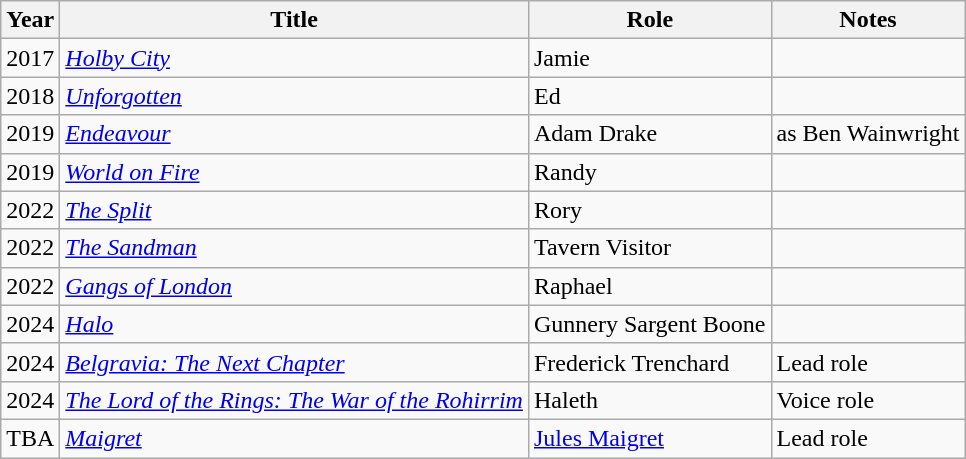<table class="wikitable sortable">
<tr>
<th>Year</th>
<th>Title</th>
<th>Role</th>
<th class="unsortable">Notes</th>
</tr>
<tr>
<td>2017</td>
<td><em><a href='#'>Holby City</a></em></td>
<td>Jamie</td>
<td></td>
</tr>
<tr>
<td>2018</td>
<td><em><a href='#'>Unforgotten</a></em></td>
<td>Ed</td>
<td></td>
</tr>
<tr>
<td>2019</td>
<td><em><a href='#'>Endeavour</a></em></td>
<td>Adam Drake</td>
<td>as Ben Wainwright</td>
</tr>
<tr>
<td>2019</td>
<td><em><a href='#'>World on Fire</a></em></td>
<td>Randy</td>
<td></td>
</tr>
<tr>
<td>2022</td>
<td><em><a href='#'>The Split</a></em></td>
<td>Rory</td>
<td></td>
</tr>
<tr>
<td>2022</td>
<td><em><a href='#'>The Sandman</a></em></td>
<td>Tavern Visitor</td>
<td></td>
</tr>
<tr>
<td>2022</td>
<td><em><a href='#'>Gangs of London</a></em></td>
<td>Raphael</td>
<td></td>
</tr>
<tr>
<td>2024</td>
<td><em><a href='#'>Halo</a></em></td>
<td>Gunnery Sargent Boone</td>
<td></td>
</tr>
<tr>
<td>2024</td>
<td><em><a href='#'>Belgravia: The Next Chapter</a></em></td>
<td>Frederick Trenchard</td>
<td>Lead role</td>
</tr>
<tr>
<td>2024</td>
<td><em><a href='#'>The Lord of the Rings: The War of the Rohirrim</a></em></td>
<td>Haleth</td>
<td>Voice role</td>
</tr>
<tr>
<td>TBA</td>
<td><em><a href='#'>Maigret</a></em></td>
<td><a href='#'>Jules Maigret</a></td>
<td>Lead role</td>
</tr>
</table>
